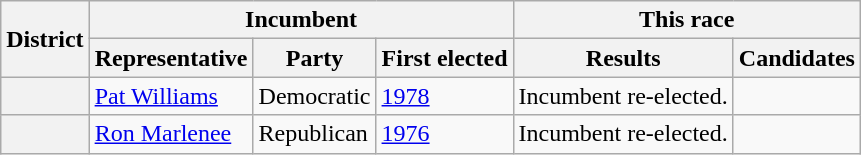<table class=wikitable>
<tr>
<th rowspan=2>District</th>
<th colspan=3>Incumbent</th>
<th colspan=2>This race</th>
</tr>
<tr>
<th>Representative</th>
<th>Party</th>
<th>First elected</th>
<th>Results</th>
<th>Candidates</th>
</tr>
<tr>
<th></th>
<td><a href='#'>Pat Williams</a></td>
<td>Democratic</td>
<td><a href='#'>1978</a></td>
<td>Incumbent re-elected.</td>
<td nowrap></td>
</tr>
<tr>
<th></th>
<td><a href='#'>Ron Marlenee</a></td>
<td>Republican</td>
<td><a href='#'>1976</a></td>
<td>Incumbent re-elected.</td>
<td nowrap></td>
</tr>
</table>
